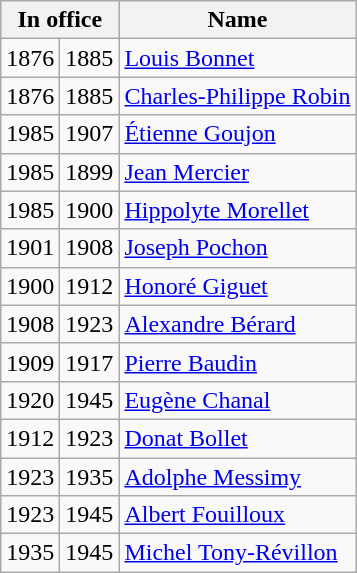<table class="wikitable">
<tr>
<th colspan="2">In office</th>
<th>Name</th>
</tr>
<tr>
<td>1876</td>
<td>1885</td>
<td><a href='#'>Louis Bonnet</a></td>
</tr>
<tr>
<td>1876</td>
<td>1885</td>
<td><a href='#'>Charles-Philippe Robin</a></td>
</tr>
<tr>
<td>1985</td>
<td>1907</td>
<td><a href='#'>Étienne Goujon</a></td>
</tr>
<tr>
<td>1985</td>
<td>1899</td>
<td><a href='#'>Jean Mercier</a></td>
</tr>
<tr>
<td>1985</td>
<td>1900</td>
<td><a href='#'>Hippolyte Morellet</a></td>
</tr>
<tr>
<td>1901</td>
<td>1908</td>
<td><a href='#'>Joseph Pochon</a></td>
</tr>
<tr>
<td>1900</td>
<td>1912</td>
<td><a href='#'>Honoré Giguet</a></td>
</tr>
<tr>
<td>1908</td>
<td>1923</td>
<td><a href='#'>Alexandre Bérard</a></td>
</tr>
<tr>
<td>1909</td>
<td>1917</td>
<td><a href='#'>Pierre Baudin</a></td>
</tr>
<tr>
<td>1920</td>
<td>1945</td>
<td><a href='#'>Eugène Chanal</a></td>
</tr>
<tr>
<td>1912</td>
<td>1923</td>
<td><a href='#'>Donat Bollet</a></td>
</tr>
<tr>
<td>1923</td>
<td>1935</td>
<td><a href='#'>Adolphe Messimy</a></td>
</tr>
<tr>
<td>1923</td>
<td>1945</td>
<td><a href='#'>Albert Fouilloux</a></td>
</tr>
<tr>
<td>1935</td>
<td>1945</td>
<td><a href='#'>Michel Tony-Révillon</a></td>
</tr>
</table>
